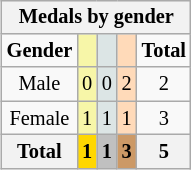<table class="wikitable" style="font-size:85%; float:right">
<tr style="background:#efefef;">
<th colspan=5><strong>Medals by gender</strong></th>
</tr>
<tr align=center>
<td><strong>Gender</strong></td>
<td style="background:#f7f6a8;"></td>
<td style="background:#dce5e5;"></td>
<td style="background:#ffdab9;"></td>
<td><strong>Total</strong></td>
</tr>
<tr align=center>
<td>Male</td>
<td style="background:#F7F6A8;">0</td>
<td style="background:#DCE5E5;">0</td>
<td style="background:#FFDAB9;">2</td>
<td>2</td>
</tr>
<tr align=center>
<td>Female</td>
<td style="background:#F7F6A8;">1</td>
<td style="background:#DCE5E5;">1</td>
<td style="background:#FFDAB9;">1</td>
<td>3</td>
</tr>
<tr align=center>
<th><strong>Total</strong></th>
<th style="background:gold;"><strong>1</strong></th>
<th style="background:silver;"><strong>1</strong></th>
<th style="background:#c96;"><strong>3</strong></th>
<th><strong>5</strong></th>
</tr>
</table>
